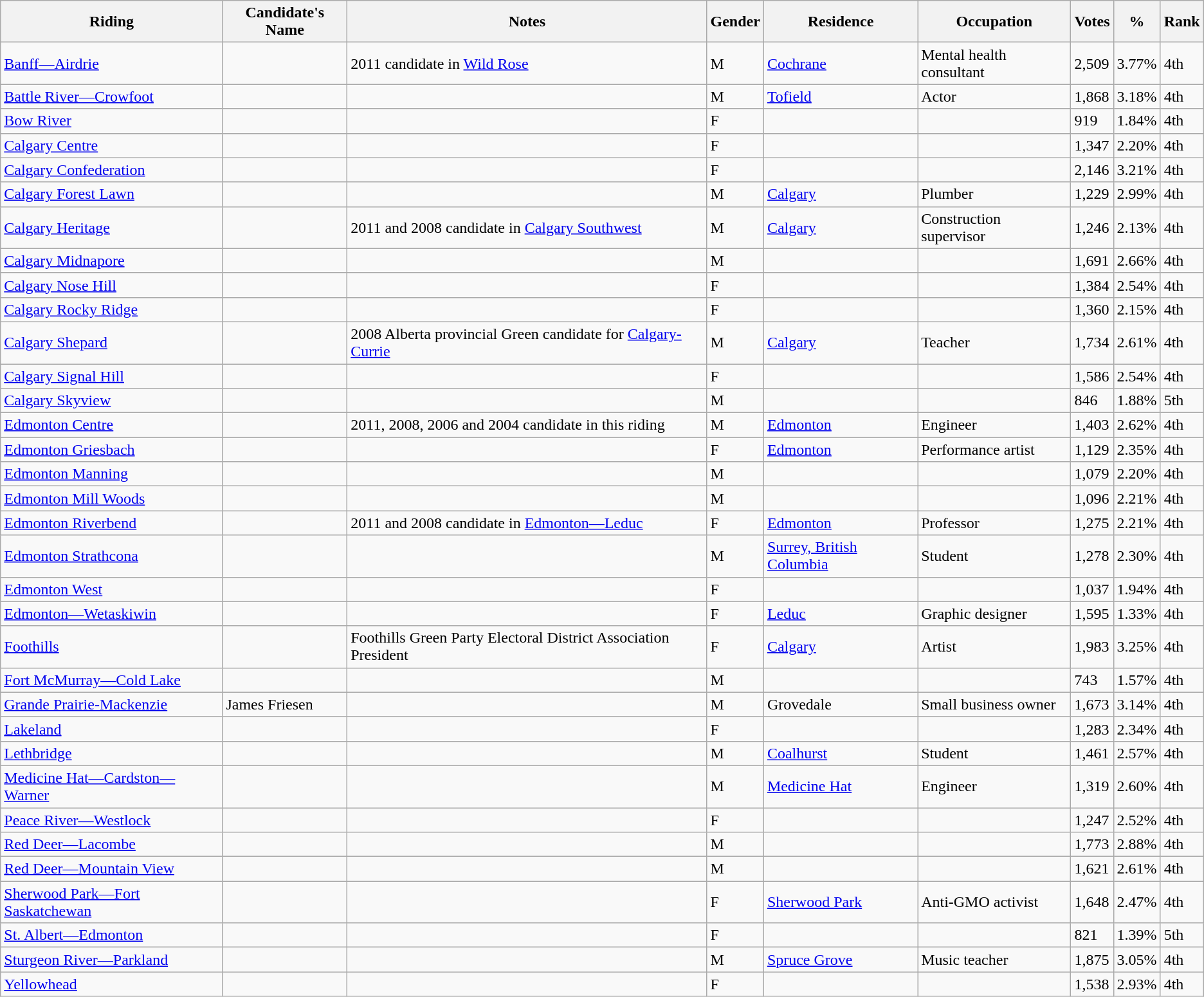<table class="wikitable sortable">
<tr>
<th>Riding<br></th>
<th>Candidate's Name</th>
<th>Notes</th>
<th>Gender</th>
<th>Residence</th>
<th>Occupation</th>
<th>Votes</th>
<th>%</th>
<th>Rank</th>
</tr>
<tr>
<td><a href='#'>Banff—Airdrie</a></td>
<td></td>
<td>2011 candidate in <a href='#'>Wild Rose</a></td>
<td>M</td>
<td><a href='#'>Cochrane</a></td>
<td>Mental health consultant</td>
<td>2,509</td>
<td>3.77%</td>
<td>4th</td>
</tr>
<tr>
<td><a href='#'>Battle River—Crowfoot</a></td>
<td></td>
<td></td>
<td>M</td>
<td><a href='#'>Tofield</a></td>
<td>Actor</td>
<td>1,868</td>
<td>3.18%</td>
<td>4th</td>
</tr>
<tr>
<td><a href='#'>Bow River</a></td>
<td></td>
<td></td>
<td>F</td>
<td></td>
<td></td>
<td>919</td>
<td>1.84%</td>
<td>4th</td>
</tr>
<tr>
<td><a href='#'>Calgary Centre</a></td>
<td></td>
<td></td>
<td>F</td>
<td></td>
<td></td>
<td>1,347</td>
<td>2.20%</td>
<td>4th</td>
</tr>
<tr>
<td><a href='#'>Calgary Confederation</a></td>
<td></td>
<td></td>
<td>F</td>
<td></td>
<td></td>
<td>2,146</td>
<td>3.21%</td>
<td>4th</td>
</tr>
<tr>
<td><a href='#'>Calgary Forest Lawn</a></td>
<td></td>
<td></td>
<td>M</td>
<td><a href='#'>Calgary</a></td>
<td>Plumber</td>
<td>1,229</td>
<td>2.99%</td>
<td>4th</td>
</tr>
<tr>
<td><a href='#'>Calgary Heritage</a></td>
<td></td>
<td>2011 and 2008 candidate in <a href='#'>Calgary Southwest</a></td>
<td>M</td>
<td><a href='#'>Calgary</a></td>
<td>Construction supervisor</td>
<td>1,246</td>
<td>2.13%</td>
<td>4th</td>
</tr>
<tr>
<td><a href='#'>Calgary Midnapore</a></td>
<td></td>
<td></td>
<td>M</td>
<td></td>
<td></td>
<td>1,691</td>
<td>2.66%</td>
<td>4th</td>
</tr>
<tr>
<td><a href='#'>Calgary Nose Hill</a></td>
<td></td>
<td></td>
<td>F</td>
<td></td>
<td></td>
<td>1,384</td>
<td>2.54%</td>
<td>4th</td>
</tr>
<tr>
<td><a href='#'>Calgary Rocky Ridge</a></td>
<td></td>
<td></td>
<td>F</td>
<td></td>
<td></td>
<td>1,360</td>
<td>2.15%</td>
<td>4th</td>
</tr>
<tr>
<td><a href='#'>Calgary Shepard</a></td>
<td></td>
<td>2008 Alberta provincial Green candidate for <a href='#'>Calgary-Currie</a></td>
<td>M</td>
<td><a href='#'>Calgary</a></td>
<td>Teacher</td>
<td>1,734</td>
<td>2.61%</td>
<td>4th</td>
</tr>
<tr>
<td><a href='#'>Calgary Signal Hill</a></td>
<td></td>
<td></td>
<td>F</td>
<td></td>
<td></td>
<td>1,586</td>
<td>2.54%</td>
<td>4th</td>
</tr>
<tr>
<td><a href='#'>Calgary Skyview</a></td>
<td></td>
<td></td>
<td>M</td>
<td></td>
<td></td>
<td>846</td>
<td>1.88%</td>
<td>5th</td>
</tr>
<tr>
<td><a href='#'>Edmonton Centre</a></td>
<td></td>
<td>2011, 2008, 2006 and 2004 candidate in this riding</td>
<td>M</td>
<td><a href='#'>Edmonton</a></td>
<td>Engineer</td>
<td>1,403</td>
<td>2.62%</td>
<td>4th</td>
</tr>
<tr>
<td><a href='#'>Edmonton Griesbach</a></td>
<td></td>
<td></td>
<td>F</td>
<td><a href='#'>Edmonton</a></td>
<td>Performance artist</td>
<td>1,129</td>
<td>2.35%</td>
<td>4th</td>
</tr>
<tr>
<td><a href='#'>Edmonton Manning</a></td>
<td></td>
<td></td>
<td>M</td>
<td></td>
<td></td>
<td>1,079</td>
<td>2.20%</td>
<td>4th</td>
</tr>
<tr>
<td><a href='#'>Edmonton Mill Woods</a></td>
<td></td>
<td></td>
<td>M</td>
<td></td>
<td></td>
<td>1,096</td>
<td>2.21%</td>
<td>4th</td>
</tr>
<tr>
<td><a href='#'>Edmonton Riverbend</a></td>
<td></td>
<td>2011 and 2008 candidate in <a href='#'>Edmonton—Leduc</a></td>
<td>F</td>
<td><a href='#'>Edmonton</a></td>
<td>Professor</td>
<td>1,275</td>
<td>2.21%</td>
<td>4th</td>
</tr>
<tr>
<td><a href='#'>Edmonton Strathcona</a></td>
<td></td>
<td></td>
<td>M</td>
<td><a href='#'>Surrey, British Columbia</a></td>
<td>Student</td>
<td>1,278</td>
<td>2.30%</td>
<td>4th</td>
</tr>
<tr>
<td><a href='#'>Edmonton West</a></td>
<td></td>
<td></td>
<td>F</td>
<td></td>
<td></td>
<td>1,037</td>
<td>1.94%</td>
<td>4th</td>
</tr>
<tr>
<td><a href='#'>Edmonton—Wetaskiwin</a></td>
<td></td>
<td></td>
<td>F</td>
<td><a href='#'>Leduc</a></td>
<td>Graphic designer</td>
<td>1,595</td>
<td>1.33%</td>
<td>4th</td>
</tr>
<tr>
<td><a href='#'>Foothills</a></td>
<td></td>
<td>Foothills Green Party Electoral District Association President</td>
<td>F</td>
<td><a href='#'>Calgary</a></td>
<td>Artist</td>
<td>1,983</td>
<td>3.25%</td>
<td>4th</td>
</tr>
<tr>
<td><a href='#'>Fort McMurray—Cold Lake</a></td>
<td></td>
<td></td>
<td>M</td>
<td></td>
<td></td>
<td>743</td>
<td>1.57%</td>
<td>4th</td>
</tr>
<tr>
<td><a href='#'>Grande Prairie-Mackenzie</a></td>
<td>James Friesen</td>
<td></td>
<td>M</td>
<td>Grovedale</td>
<td>Small business owner</td>
<td>1,673</td>
<td>3.14%</td>
<td>4th</td>
</tr>
<tr>
<td><a href='#'>Lakeland</a></td>
<td></td>
<td></td>
<td>F</td>
<td></td>
<td></td>
<td>1,283</td>
<td>2.34%</td>
<td>4th</td>
</tr>
<tr>
<td><a href='#'>Lethbridge</a></td>
<td></td>
<td></td>
<td>M</td>
<td><a href='#'>Coalhurst</a></td>
<td>Student</td>
<td>1,461</td>
<td>2.57%</td>
<td>4th</td>
</tr>
<tr>
<td><a href='#'>Medicine Hat—Cardston—Warner</a></td>
<td></td>
<td></td>
<td>M</td>
<td><a href='#'>Medicine Hat</a></td>
<td>Engineer</td>
<td>1,319</td>
<td>2.60%</td>
<td>4th</td>
</tr>
<tr>
<td><a href='#'>Peace River—Westlock</a></td>
<td></td>
<td></td>
<td>F</td>
<td></td>
<td></td>
<td>1,247</td>
<td>2.52%</td>
<td>4th</td>
</tr>
<tr>
<td><a href='#'>Red Deer—Lacombe</a></td>
<td></td>
<td></td>
<td>M</td>
<td></td>
<td></td>
<td>1,773</td>
<td>2.88%</td>
<td>4th</td>
</tr>
<tr>
<td><a href='#'>Red Deer—Mountain View</a></td>
<td></td>
<td></td>
<td>M</td>
<td></td>
<td></td>
<td>1,621</td>
<td>2.61%</td>
<td>4th</td>
</tr>
<tr>
<td><a href='#'>Sherwood Park—Fort Saskatchewan</a></td>
<td></td>
<td></td>
<td>F</td>
<td><a href='#'>Sherwood Park</a></td>
<td>Anti-GMO activist</td>
<td>1,648</td>
<td>2.47%</td>
<td>4th</td>
</tr>
<tr>
<td><a href='#'>St. Albert—Edmonton</a></td>
<td></td>
<td></td>
<td>F</td>
<td></td>
<td></td>
<td>821</td>
<td>1.39%</td>
<td>5th</td>
</tr>
<tr>
<td><a href='#'>Sturgeon River—Parkland</a></td>
<td></td>
<td></td>
<td>M</td>
<td><a href='#'>Spruce Grove</a></td>
<td>Music teacher</td>
<td>1,875</td>
<td>3.05%</td>
<td>4th</td>
</tr>
<tr>
<td><a href='#'>Yellowhead</a></td>
<td></td>
<td></td>
<td>F</td>
<td></td>
<td></td>
<td>1,538</td>
<td>2.93%</td>
<td>4th</td>
</tr>
</table>
